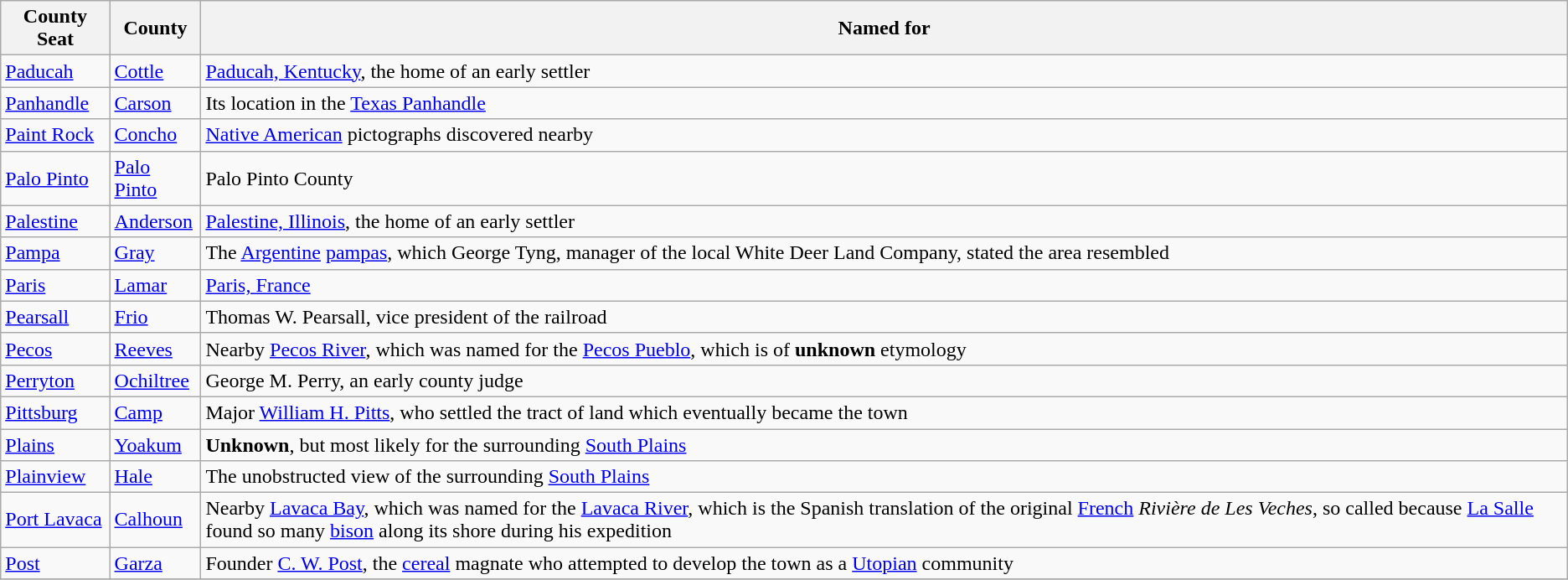<table class="wikitable">
<tr>
<th>County Seat</th>
<th>County</th>
<th>Named for</th>
</tr>
<tr valign="top">
<td><a href='#'>Paducah</a></td>
<td><a href='#'>Cottle</a></td>
<td><a href='#'>Paducah, Kentucky</a>, the home of an early settler</td>
</tr>
<tr>
<td><a href='#'>Panhandle</a></td>
<td><a href='#'>Carson</a></td>
<td>Its location in the <a href='#'>Texas Panhandle</a></td>
</tr>
<tr>
<td><a href='#'>Paint Rock</a></td>
<td><a href='#'>Concho</a></td>
<td><a href='#'>Native American</a> pictographs discovered nearby</td>
</tr>
<tr>
<td><a href='#'>Palo Pinto</a></td>
<td><a href='#'>Palo Pinto</a></td>
<td>Palo Pinto County</td>
</tr>
<tr>
<td><a href='#'>Palestine</a></td>
<td><a href='#'>Anderson</a></td>
<td><a href='#'>Palestine, Illinois</a>, the home of an early settler</td>
</tr>
<tr>
<td><a href='#'>Pampa</a></td>
<td><a href='#'>Gray</a></td>
<td>The <a href='#'>Argentine</a> <a href='#'>pampas</a>, which George Tyng, manager of the local White Deer Land Company, stated the area resembled</td>
</tr>
<tr>
<td><a href='#'>Paris</a></td>
<td><a href='#'>Lamar</a></td>
<td><a href='#'>Paris, France</a></td>
</tr>
<tr>
<td><a href='#'>Pearsall</a></td>
<td><a href='#'>Frio</a></td>
<td>Thomas W. Pearsall, vice president of the railroad</td>
</tr>
<tr>
<td><a href='#'>Pecos</a></td>
<td><a href='#'>Reeves</a></td>
<td>Nearby <a href='#'>Pecos River</a>, which was named for the <a href='#'>Pecos Pueblo</a>, which is of <strong>unknown</strong> etymology</td>
</tr>
<tr>
<td><a href='#'>Perryton</a></td>
<td><a href='#'>Ochiltree</a></td>
<td>George M. Perry, an early county judge</td>
</tr>
<tr>
<td><a href='#'>Pittsburg</a></td>
<td><a href='#'>Camp</a></td>
<td>Major <a href='#'>William H. Pitts</a>, who settled the tract of land which eventually became the town</td>
</tr>
<tr>
<td><a href='#'>Plains</a></td>
<td><a href='#'>Yoakum</a></td>
<td><strong>Unknown</strong>, but most likely for the surrounding <a href='#'>South Plains</a></td>
</tr>
<tr>
<td><a href='#'>Plainview</a></td>
<td><a href='#'>Hale</a></td>
<td>The unobstructed view of the surrounding <a href='#'>South Plains</a></td>
</tr>
<tr>
<td><a href='#'>Port Lavaca</a></td>
<td><a href='#'>Calhoun</a></td>
<td>Nearby <a href='#'>Lavaca Bay</a>, which was named for the <a href='#'>Lavaca River</a>, which is the Spanish translation of the original <a href='#'>French</a> <em>Rivière de Les Veches</em>, so called because <a href='#'>La Salle</a> found so many <a href='#'>bison</a> along its shore during his expedition</td>
</tr>
<tr>
<td><a href='#'>Post</a></td>
<td><a href='#'>Garza</a></td>
<td>Founder <a href='#'>C. W. Post</a>, the <a href='#'>cereal</a> magnate who attempted to develop the town as a <a href='#'>Utopian</a> community</td>
</tr>
<tr>
</tr>
</table>
